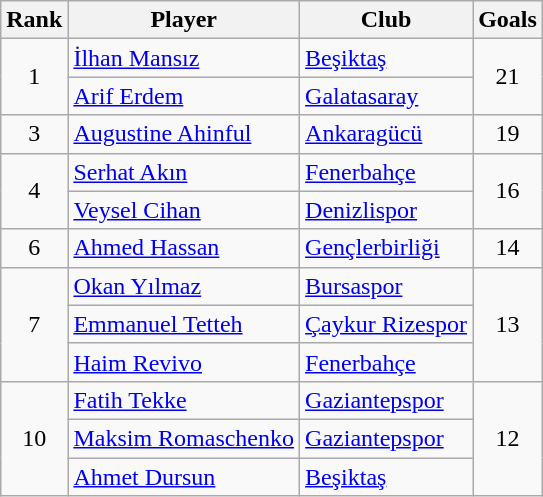<table class="wikitable" style="text-align:left">
<tr>
<th>Rank</th>
<th>Player</th>
<th>Club</th>
<th>Goals</th>
</tr>
<tr>
<td rowspan="2" align=center>1</td>
<td> <a href='#'>İlhan Mansız</a></td>
<td><a href='#'>Beşiktaş</a></td>
<td rowspan="2" align=center>21</td>
</tr>
<tr>
<td> <a href='#'>Arif Erdem</a></td>
<td><a href='#'>Galatasaray</a></td>
</tr>
<tr>
<td align=center>3</td>
<td> <a href='#'>Augustine Ahinful</a></td>
<td><a href='#'>Ankaragücü</a></td>
<td align=center>19</td>
</tr>
<tr>
<td rowspan="2" align=center>4</td>
<td> <a href='#'>Serhat Akın</a></td>
<td><a href='#'>Fenerbahçe</a></td>
<td rowspan="2" align=center>16</td>
</tr>
<tr>
<td> <a href='#'>Veysel Cihan</a></td>
<td><a href='#'>Denizlispor</a></td>
</tr>
<tr>
<td align=center>6</td>
<td> <a href='#'>Ahmed Hassan</a></td>
<td><a href='#'>Gençlerbirliği</a></td>
<td align=center>14</td>
</tr>
<tr>
<td rowspan="3" align=center>7</td>
<td> <a href='#'>Okan Yılmaz</a></td>
<td><a href='#'>Bursaspor</a></td>
<td rowspan="3" align=center>13</td>
</tr>
<tr>
<td> <a href='#'>Emmanuel Tetteh</a></td>
<td><a href='#'>Çaykur Rizespor</a></td>
</tr>
<tr>
<td> <a href='#'>Haim Revivo</a></td>
<td><a href='#'>Fenerbahçe</a></td>
</tr>
<tr>
<td rowspan="3" align=center>10</td>
<td> <a href='#'>Fatih Tekke</a></td>
<td><a href='#'>Gaziantepspor</a></td>
<td rowspan="3" align=center>12</td>
</tr>
<tr>
<td> <a href='#'>Maksim Romaschenko</a></td>
<td><a href='#'>Gaziantepspor</a></td>
</tr>
<tr>
<td> <a href='#'>Ahmet Dursun</a></td>
<td><a href='#'>Beşiktaş</a></td>
</tr>
</table>
